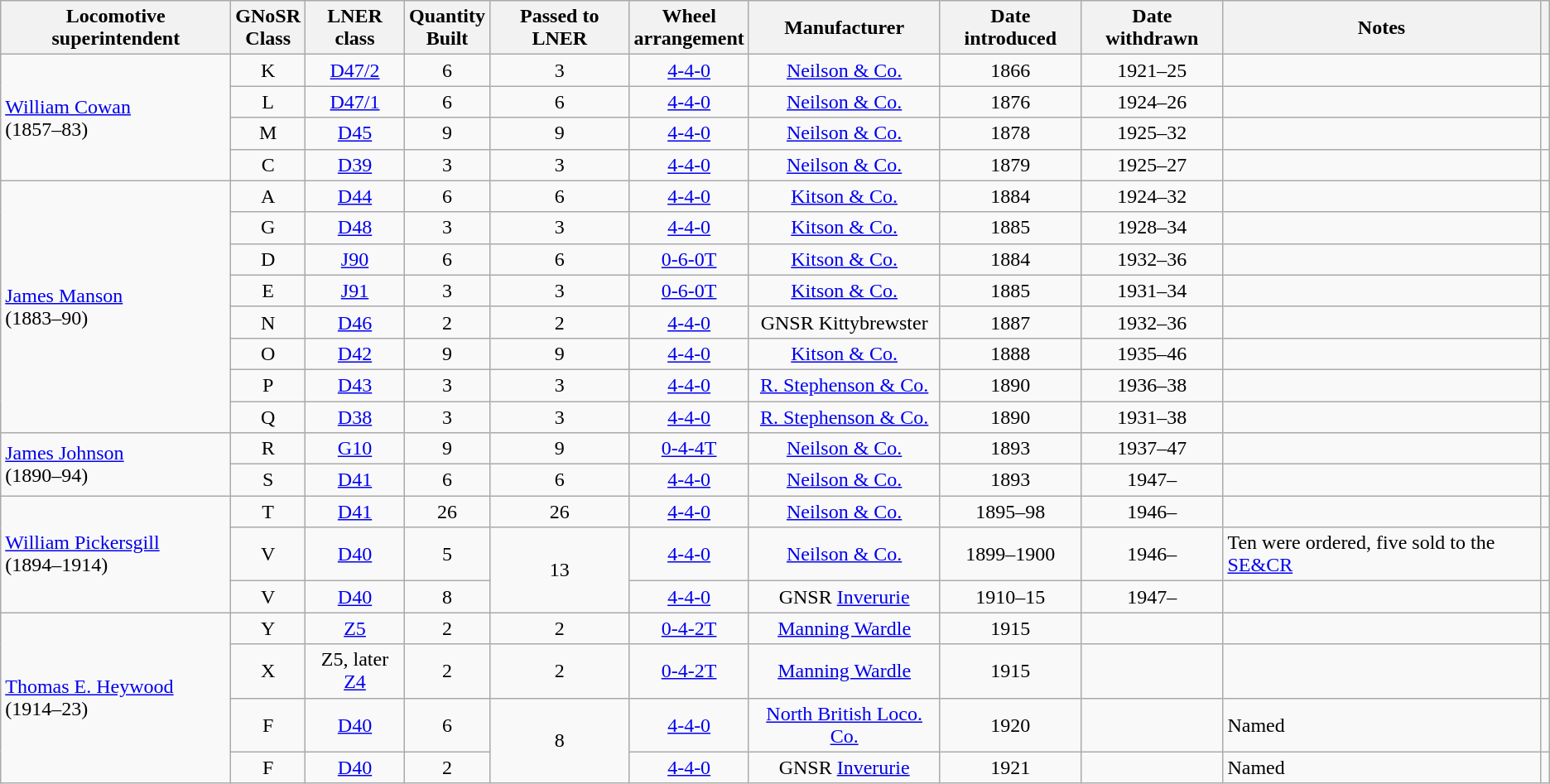<table class="wikitable" style=text-align:center>
<tr>
<th>Locomotive superintendent</th>
<th>GNoSR<br>Class</th>
<th>LNER<br>class</th>
<th>Quantity<br>Built</th>
<th>Passed to LNER</th>
<th>Wheel<br>arrangement</th>
<th>Manufacturer</th>
<th>Date introduced</th>
<th>Date withdrawn</th>
<th>Notes</th>
<th></th>
</tr>
<tr>
<td rowspan="4" style="text-align:left;"><a href='#'>William Cowan</a><br>(1857–83)</td>
<td>K</td>
<td><a href='#'>D47/2</a></td>
<td>6</td>
<td>3</td>
<td><a href='#'>4-4-0</a></td>
<td><a href='#'>Neilson & Co.</a></td>
<td>1866</td>
<td>1921–25</td>
<td align="left"></td>
<td></td>
</tr>
<tr>
<td>L</td>
<td><a href='#'>D47/1</a></td>
<td>6</td>
<td>6</td>
<td><a href='#'>4-4-0</a></td>
<td><a href='#'>Neilson & Co.</a></td>
<td>1876</td>
<td>1924–26</td>
<td align="left"></td>
<td></td>
</tr>
<tr>
<td>M</td>
<td><a href='#'>D45</a></td>
<td>9</td>
<td>9</td>
<td><a href='#'>4-4-0</a></td>
<td><a href='#'>Neilson & Co.</a></td>
<td>1878</td>
<td>1925–32</td>
<td align="left"></td>
<td></td>
</tr>
<tr>
<td>C</td>
<td><a href='#'>D39</a></td>
<td>3</td>
<td>3</td>
<td><a href='#'>4-4-0</a></td>
<td><a href='#'>Neilson & Co.</a></td>
<td>1879</td>
<td>1925–27</td>
<td align="left"></td>
<td></td>
</tr>
<tr>
<td rowspan="8" style="text-align:left;"><a href='#'>James Manson</a><br>(1883–90)</td>
<td>A</td>
<td><a href='#'>D44</a></td>
<td>6</td>
<td>6</td>
<td><a href='#'>4-4-0</a></td>
<td><a href='#'>Kitson & Co.</a></td>
<td>1884</td>
<td>1924–32</td>
<td align="left"></td>
<td></td>
</tr>
<tr>
<td>G</td>
<td><a href='#'>D48</a></td>
<td>3</td>
<td>3</td>
<td><a href='#'>4-4-0</a></td>
<td><a href='#'>Kitson & Co.</a></td>
<td>1885</td>
<td>1928–34</td>
<td align="left"></td>
<td></td>
</tr>
<tr>
<td>D</td>
<td><a href='#'>J90</a></td>
<td>6</td>
<td>6</td>
<td><a href='#'>0-6-0T</a></td>
<td><a href='#'>Kitson & Co.</a></td>
<td>1884</td>
<td>1932–36</td>
<td align="left"></td>
<td></td>
</tr>
<tr>
<td>E</td>
<td><a href='#'>J91</a></td>
<td>3</td>
<td>3</td>
<td><a href='#'>0-6-0T</a></td>
<td><a href='#'>Kitson & Co.</a></td>
<td>1885</td>
<td>1931–34</td>
<td align="left"></td>
<td></td>
</tr>
<tr>
<td>N</td>
<td><a href='#'>D46</a></td>
<td>2</td>
<td>2</td>
<td><a href='#'>4-4-0</a></td>
<td>GNSR Kittybrewster</td>
<td>1887</td>
<td>1932–36</td>
<td align="left"></td>
<td></td>
</tr>
<tr>
<td>O</td>
<td><a href='#'>D42</a></td>
<td>9</td>
<td>9</td>
<td><a href='#'>4-4-0</a></td>
<td><a href='#'>Kitson & Co.</a></td>
<td>1888</td>
<td>1935–46</td>
<td align="left"></td>
<td></td>
</tr>
<tr>
<td>P</td>
<td><a href='#'>D43</a></td>
<td>3</td>
<td>3</td>
<td><a href='#'>4-4-0</a></td>
<td><a href='#'>R. Stephenson & Co.</a></td>
<td>1890</td>
<td>1936–38</td>
<td align="left"></td>
<td></td>
</tr>
<tr>
<td>Q</td>
<td><a href='#'>D38</a></td>
<td>3</td>
<td>3</td>
<td><a href='#'>4-4-0</a></td>
<td><a href='#'>R. Stephenson & Co.</a></td>
<td>1890</td>
<td>1931–38</td>
<td align="left"></td>
<td></td>
</tr>
<tr>
<td rowspan="2" style="text-align:left;"><a href='#'>James Johnson</a><br>(1890–94)</td>
<td>R</td>
<td><a href='#'>G10</a></td>
<td>9</td>
<td>9</td>
<td><a href='#'>0-4-4T</a></td>
<td><a href='#'>Neilson & Co.</a></td>
<td>1893</td>
<td>1937–47</td>
<td align="left"></td>
<td></td>
</tr>
<tr>
<td>S</td>
<td><a href='#'>D41</a></td>
<td>6</td>
<td>6</td>
<td><a href='#'>4-4-0</a></td>
<td><a href='#'>Neilson & Co.</a></td>
<td>1893</td>
<td>1947–</td>
<td align="left"></td>
<td></td>
</tr>
<tr>
<td rowspan="3" style="text-align:left;"><a href='#'>William Pickersgill</a><br>(1894–1914)</td>
<td>T</td>
<td><a href='#'>D41</a></td>
<td>26</td>
<td>26</td>
<td><a href='#'>4-4-0</a></td>
<td><a href='#'>Neilson & Co.</a></td>
<td>1895–98</td>
<td>1946–</td>
<td align="left"></td>
<td></td>
</tr>
<tr>
<td>V</td>
<td><a href='#'>D40</a></td>
<td>5</td>
<td rowspan="2">13</td>
<td><a href='#'>4-4-0</a></td>
<td><a href='#'>Neilson & Co.</a></td>
<td>1899–1900</td>
<td>1946–</td>
<td align="left">Ten were ordered, five sold to the <a href='#'>SE&CR</a></td>
<td></td>
</tr>
<tr>
<td>V</td>
<td><a href='#'>D40</a></td>
<td>8</td>
<td><a href='#'>4-4-0</a></td>
<td>GNSR <a href='#'>Inverurie</a></td>
<td>1910–15</td>
<td>1947–</td>
<td align="left"></td>
<td></td>
</tr>
<tr>
<td rowspan="4" style="text-align:left;"><a href='#'>Thomas E. Heywood</a><br>(1914–23)</td>
<td>Y</td>
<td><a href='#'>Z5</a></td>
<td>2</td>
<td>2</td>
<td><a href='#'>0-4-2T</a></td>
<td><a href='#'>Manning Wardle</a></td>
<td>1915</td>
<td></td>
<td align="left"></td>
<td></td>
</tr>
<tr>
<td>X</td>
<td>Z5, later <a href='#'>Z4</a></td>
<td>2</td>
<td>2</td>
<td><a href='#'>0-4-2T</a></td>
<td><a href='#'>Manning Wardle</a></td>
<td>1915</td>
<td></td>
<td align="left"></td>
<td></td>
</tr>
<tr>
<td>F</td>
<td><a href='#'>D40</a></td>
<td>6</td>
<td rowspan="2">8</td>
<td><a href='#'>4-4-0</a></td>
<td><a href='#'>North British Loco. Co.</a></td>
<td>1920</td>
<td></td>
<td align="left">Named</td>
<td></td>
</tr>
<tr>
<td>F</td>
<td><a href='#'>D40</a></td>
<td>2</td>
<td><a href='#'>4-4-0</a></td>
<td>GNSR <a href='#'>Inverurie</a></td>
<td>1921</td>
<td></td>
<td align="left">Named</td>
<td></td>
</tr>
</table>
